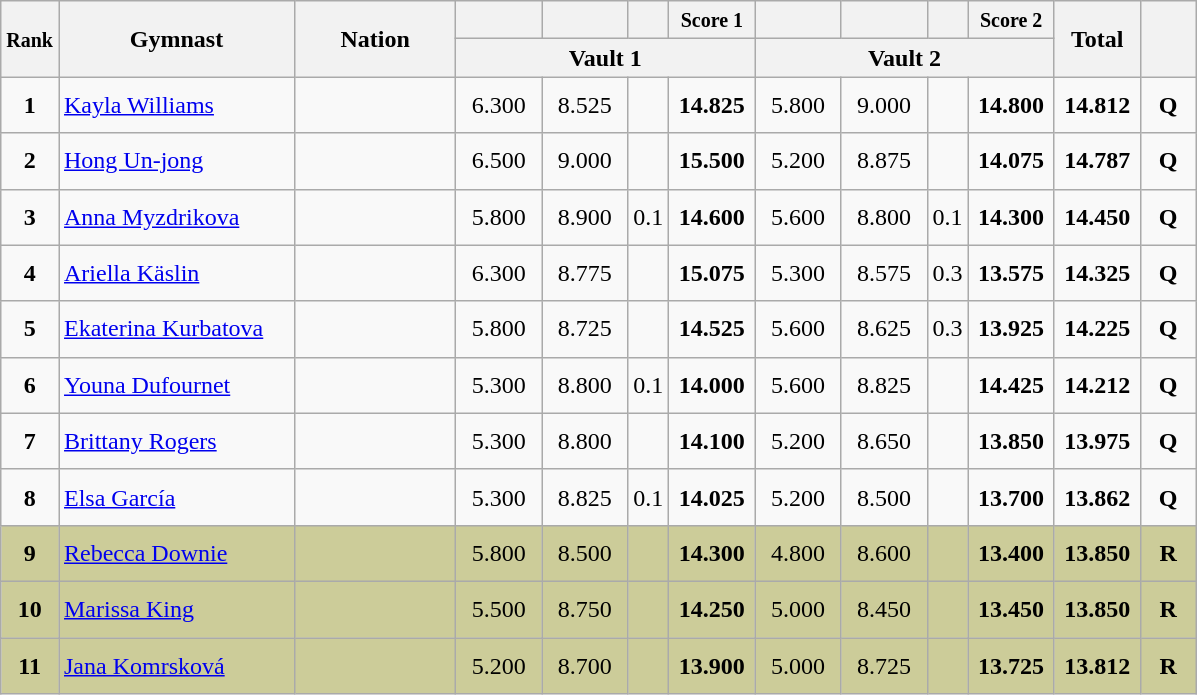<table class="wikitable sortable" style="text-align:center; font-size:100%">
<tr>
<th rowspan=2 style="width:15px;"><small>Rank</small></th>
<th rowspan=2 style="width:150px;">Gymnast</th>
<th rowspan=2 style="width:100px;">Nation</th>
<th colspan=1 style="width:50px;"><small></small></th>
<th colspan=1 style="width:50px;"><small></small></th>
<th colspan=1 style="width:20px;"><small></small></th>
<th colspan=1 style="width:50px;"><small>Score 1</small></th>
<th colspan=1 style="width:50px;"><small></small></th>
<th colspan=1 style="width:50px;"><small></small></th>
<th colspan=1 style="width:20px;"><small></small></th>
<th colspan=1 style="width:50px;"><small>Score 2</small></th>
<th rowspan=2 style="width:50px;">Total</th>
<th rowspan=2 style="width:30px;"><small></small></th>
</tr>
<tr>
<th colspan=4>Vault 1</th>
<th colspan=4>Vault 2</th>
</tr>
<tr>
<td scope=row style="text-align:center"><strong>1</strong></td>
<td height="30" align=left><a href='#'>Kayla Williams</a></td>
<td style="text-align:left;"><small></small></td>
<td>6.300</td>
<td>8.525</td>
<td></td>
<td><strong>14.825</strong></td>
<td>5.800</td>
<td>9.000</td>
<td></td>
<td><strong>14.800</strong></td>
<td><strong>14.812</strong></td>
<td><strong>Q</strong></td>
</tr>
<tr>
<td scope=row style="text-align:center"><strong>2</strong></td>
<td height="30" align=left><a href='#'>Hong Un-jong</a></td>
<td style="text-align:left;"><small></small></td>
<td>6.500</td>
<td>9.000</td>
<td></td>
<td><strong>15.500</strong></td>
<td>5.200</td>
<td>8.875</td>
<td></td>
<td><strong>14.075</strong></td>
<td><strong>14.787</strong></td>
<td><strong>Q</strong></td>
</tr>
<tr>
<td scope=row style="text-align:center"><strong>3</strong></td>
<td height="30" align=left><a href='#'>Anna Myzdrikova</a></td>
<td style="text-align:left;"><small></small></td>
<td>5.800</td>
<td>8.900</td>
<td>0.1</td>
<td><strong>14.600</strong></td>
<td>5.600</td>
<td>8.800</td>
<td>0.1</td>
<td><strong>14.300</strong></td>
<td><strong>14.450</strong></td>
<td><strong>Q</strong></td>
</tr>
<tr>
<td scope=row style="text-align:center"><strong>4</strong></td>
<td height="30" align=left><a href='#'>Ariella Käslin</a></td>
<td style="text-align:left;"><small></small></td>
<td>6.300</td>
<td>8.775</td>
<td></td>
<td><strong>15.075</strong></td>
<td>5.300</td>
<td>8.575</td>
<td>0.3</td>
<td><strong>13.575</strong></td>
<td><strong>14.325</strong></td>
<td><strong>Q</strong></td>
</tr>
<tr>
<td scope=row style="text-align:center"><strong>5</strong></td>
<td height="30" align=left><a href='#'>Ekaterina Kurbatova</a></td>
<td style="text-align:left;"><small></small></td>
<td>5.800</td>
<td>8.725</td>
<td></td>
<td><strong>14.525</strong></td>
<td>5.600</td>
<td>8.625</td>
<td>0.3</td>
<td><strong>13.925</strong></td>
<td><strong>14.225</strong></td>
<td><strong>Q</strong></td>
</tr>
<tr>
<td scope=row style="text-align:center"><strong>6</strong></td>
<td height="30" align=left><a href='#'>Youna Dufournet</a></td>
<td style="text-align:left;"><small></small></td>
<td>5.300</td>
<td>8.800</td>
<td>0.1</td>
<td><strong>14.000</strong></td>
<td>5.600</td>
<td>8.825</td>
<td></td>
<td><strong>14.425</strong></td>
<td><strong>14.212</strong></td>
<td><strong>Q</strong></td>
</tr>
<tr>
<td scope=row style="text-align:center"><strong>7</strong></td>
<td height="30" align=left><a href='#'>Brittany Rogers</a></td>
<td style="text-align:left;"><small></small></td>
<td>5.300</td>
<td>8.800</td>
<td></td>
<td><strong>14.100</strong></td>
<td>5.200</td>
<td>8.650</td>
<td></td>
<td><strong>13.850</strong></td>
<td><strong>13.975</strong></td>
<td><strong>Q</strong></td>
</tr>
<tr>
<td scope=row style="text-align:center"><strong>8</strong></td>
<td height="30" align=left><a href='#'>Elsa García</a></td>
<td style="text-align:left;"><small></small></td>
<td>5.300</td>
<td>8.825</td>
<td>0.1</td>
<td><strong>14.025</strong></td>
<td>5.200</td>
<td>8.500</td>
<td></td>
<td><strong>13.700</strong></td>
<td><strong>13.862</strong></td>
<td><strong>Q</strong></td>
</tr>
<tr style="background:#cccc99;">
<td scope=row style="text-align:center"><strong>9</strong></td>
<td height="30" align=left><a href='#'>Rebecca Downie</a></td>
<td style="text-align:left;"><small></small></td>
<td>5.800</td>
<td>8.500</td>
<td></td>
<td><strong>14.300</strong></td>
<td>4.800</td>
<td>8.600</td>
<td></td>
<td><strong>13.400</strong></td>
<td><strong>13.850</strong></td>
<td><strong>R</strong></td>
</tr>
<tr style="background:#cccc99;">
<td scope=row style="text-align:center"><strong>10</strong></td>
<td height="30" align=left><a href='#'>Marissa King</a></td>
<td style="text-align:left;"><small></small></td>
<td>5.500</td>
<td>8.750</td>
<td></td>
<td><strong>14.250</strong></td>
<td>5.000</td>
<td>8.450</td>
<td></td>
<td><strong>13.450</strong></td>
<td><strong>13.850</strong></td>
<td><strong>R</strong></td>
</tr>
<tr style="background:#cccc99;">
<td scope=row style="text-align:center"><strong>11</strong></td>
<td height="30" align=left><a href='#'>Jana Komrsková</a></td>
<td style="text-align:left;"><small></small></td>
<td>5.200</td>
<td>8.700</td>
<td></td>
<td><strong>13.900</strong></td>
<td>5.000</td>
<td>8.725</td>
<td></td>
<td><strong>13.725</strong></td>
<td><strong>13.812</strong></td>
<td><strong>R</strong></td>
</tr>
</table>
